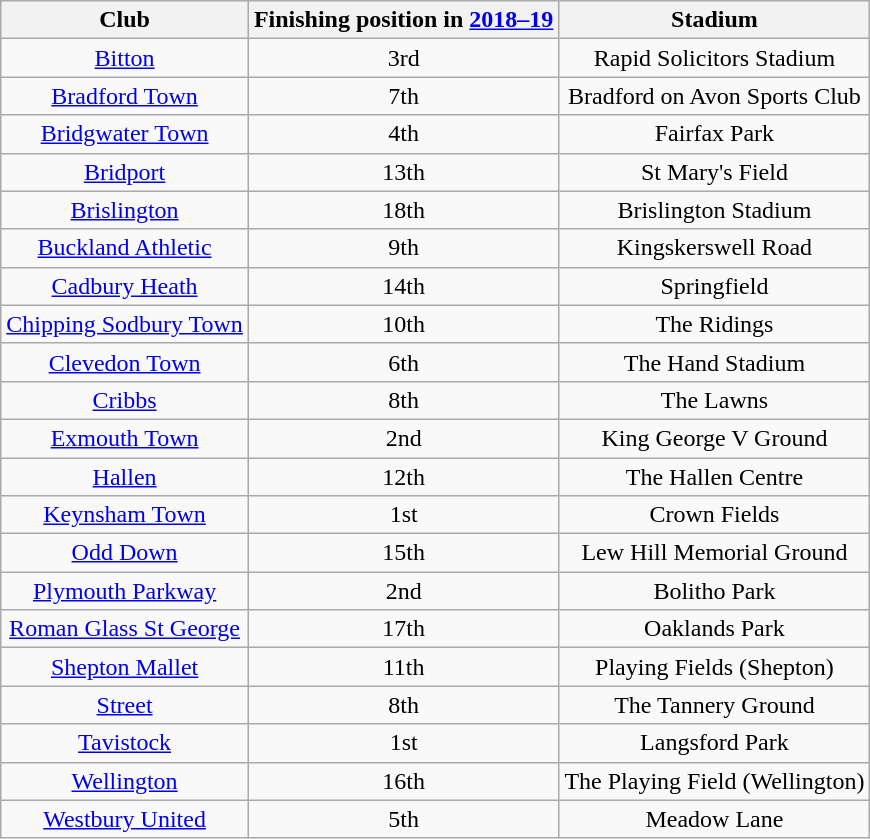<table class="wikitable sortable" style="text-align:center;">
<tr>
<th>Club</th>
<th>Finishing position in <a href='#'>2018–19</a></th>
<th>Stadium</th>
</tr>
<tr>
<td><a href='#'>Bitton</a></td>
<td>3rd</td>
<td>Rapid Solicitors Stadium</td>
</tr>
<tr>
<td><a href='#'>Bradford Town</a></td>
<td>7th</td>
<td>Bradford on Avon Sports Club</td>
</tr>
<tr>
<td><a href='#'>Bridgwater Town</a></td>
<td>4th</td>
<td>Fairfax Park</td>
</tr>
<tr>
<td><a href='#'>Bridport</a></td>
<td>13th</td>
<td>St Mary's Field</td>
</tr>
<tr>
<td><a href='#'>Brislington</a></td>
<td>18th</td>
<td>Brislington Stadium</td>
</tr>
<tr>
<td><a href='#'>Buckland Athletic</a></td>
<td>9th</td>
<td>Kingskerswell Road</td>
</tr>
<tr>
<td><a href='#'>Cadbury Heath</a></td>
<td>14th</td>
<td>Springfield</td>
</tr>
<tr>
<td><a href='#'>Chipping Sodbury Town</a></td>
<td>10th</td>
<td>The Ridings</td>
</tr>
<tr>
<td><a href='#'>Clevedon Town</a></td>
<td>6th</td>
<td>The Hand Stadium</td>
</tr>
<tr>
<td><a href='#'>Cribbs</a></td>
<td>8th</td>
<td>The Lawns</td>
</tr>
<tr>
<td><a href='#'>Exmouth Town</a></td>
<td>2nd </td>
<td>King George V Ground</td>
</tr>
<tr>
<td><a href='#'>Hallen</a></td>
<td>12th</td>
<td>The Hallen Centre</td>
</tr>
<tr>
<td><a href='#'>Keynsham Town</a></td>
<td>1st </td>
<td>Crown Fields</td>
</tr>
<tr>
<td><a href='#'>Odd Down</a></td>
<td>15th</td>
<td>Lew Hill Memorial Ground</td>
</tr>
<tr>
<td><a href='#'>Plymouth Parkway</a></td>
<td>2nd</td>
<td>Bolitho Park</td>
</tr>
<tr>
<td><a href='#'>Roman Glass St George</a></td>
<td>17th</td>
<td>Oaklands Park</td>
</tr>
<tr>
<td><a href='#'>Shepton Mallet</a></td>
<td>11th</td>
<td>Playing Fields (Shepton)</td>
</tr>
<tr>
<td><a href='#'>Street</a></td>
<td>8th </td>
<td>The Tannery Ground</td>
</tr>
<tr>
<td><a href='#'>Tavistock</a></td>
<td>1st </td>
<td>Langsford Park</td>
</tr>
<tr>
<td><a href='#'>Wellington</a></td>
<td>16th</td>
<td>The Playing Field (Wellington)</td>
</tr>
<tr>
<td><a href='#'>Westbury United</a></td>
<td>5th</td>
<td>Meadow Lane</td>
</tr>
</table>
